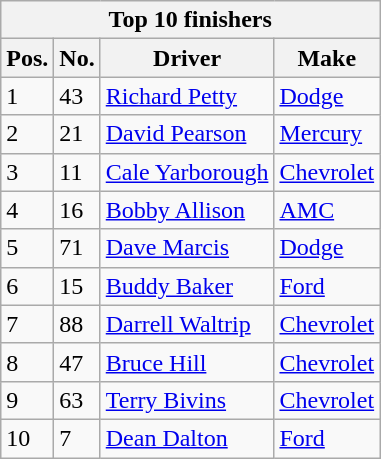<table class="wikitable">
<tr>
<th colspan="4">Top 10 finishers</th>
</tr>
<tr>
<th>Pos.</th>
<th>No.</th>
<th>Driver</th>
<th>Make</th>
</tr>
<tr>
<td>1</td>
<td>43</td>
<td><a href='#'>Richard Petty</a></td>
<td><a href='#'>Dodge</a></td>
</tr>
<tr>
<td>2</td>
<td>21</td>
<td><a href='#'>David Pearson</a></td>
<td><a href='#'>Mercury</a></td>
</tr>
<tr>
<td>3</td>
<td>11</td>
<td><a href='#'>Cale Yarborough</a></td>
<td><a href='#'>Chevrolet</a></td>
</tr>
<tr>
<td>4</td>
<td>16</td>
<td><a href='#'>Bobby Allison</a></td>
<td><a href='#'>AMC</a></td>
</tr>
<tr>
<td>5</td>
<td>71</td>
<td><a href='#'>Dave Marcis</a></td>
<td><a href='#'>Dodge</a></td>
</tr>
<tr>
<td>6</td>
<td>15</td>
<td><a href='#'>Buddy Baker</a></td>
<td><a href='#'>Ford</a></td>
</tr>
<tr>
<td>7</td>
<td>88</td>
<td><a href='#'>Darrell Waltrip</a></td>
<td><a href='#'>Chevrolet</a></td>
</tr>
<tr>
<td>8</td>
<td>47</td>
<td><a href='#'>Bruce Hill</a></td>
<td><a href='#'>Chevrolet</a></td>
</tr>
<tr>
<td>9</td>
<td>63</td>
<td><a href='#'>Terry Bivins</a></td>
<td><a href='#'>Chevrolet</a></td>
</tr>
<tr>
<td>10</td>
<td>7</td>
<td><a href='#'>Dean Dalton</a></td>
<td><a href='#'>Ford</a></td>
</tr>
</table>
